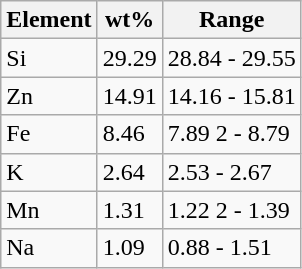<table class="wikitable">
<tr>
<th>Element</th>
<th>wt%</th>
<th>Range</th>
</tr>
<tr>
<td>Si</td>
<td>29.29</td>
<td>28.84 - 29.55</td>
</tr>
<tr>
<td>Zn</td>
<td>14.91</td>
<td>14.16 - 15.81</td>
</tr>
<tr>
<td>Fe</td>
<td>8.46</td>
<td>7.89 2 - 8.79</td>
</tr>
<tr>
<td>K</td>
<td>2.64</td>
<td>2.53 - 2.67</td>
</tr>
<tr>
<td>Mn</td>
<td>1.31</td>
<td>1.22 2 - 1.39</td>
</tr>
<tr>
<td>Na</td>
<td>1.09</td>
<td>0.88 - 1.51</td>
</tr>
</table>
